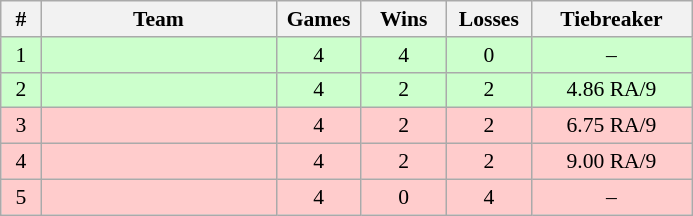<table class=wikitable style="text-align:center; font-size:90%">
<tr>
<th width=20>#</th>
<th width=150>Team</th>
<th width=50>Games</th>
<th width=50>Wins</th>
<th width=50>Losses</th>
<th width=100>Tiebreaker</th>
</tr>
<tr bgcolor="#cfc">
<td>1</td>
<td align=left></td>
<td>4</td>
<td>4</td>
<td>0</td>
<td>–</td>
</tr>
<tr bgcolor="#cfc">
<td>2</td>
<td align=left></td>
<td>4</td>
<td>2</td>
<td>2</td>
<td>4.86 RA/9</td>
</tr>
<tr bgcolor="#fcc">
<td>3</td>
<td align=left></td>
<td>4</td>
<td>2</td>
<td>2</td>
<td>6.75 RA/9</td>
</tr>
<tr bgcolor="#fcc">
<td>4</td>
<td align=left></td>
<td>4</td>
<td>2</td>
<td>2</td>
<td>9.00 RA/9</td>
</tr>
<tr bgcolor="#fcc">
<td>5</td>
<td align=left></td>
<td>4</td>
<td>0</td>
<td>4</td>
<td>–</td>
</tr>
</table>
